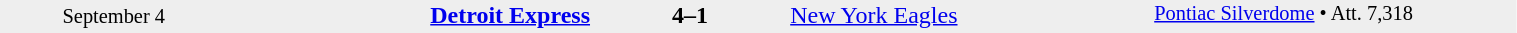<table style="width:80%; background:#eee;" cellspacing="0">
<tr>
<td rowspan="3" style="text-align:center; font-size:85%; width:15%;">September 4</td>
<td style="width:24%; text-align:right;"><strong><a href='#'>Detroit Express</a></strong></td>
<td style="text-align:center; width:13%;"><strong>4–1</strong></td>
<td width=24%><a href='#'>New York Eagles</a></td>
<td rowspan="3" style="font-size:85%; vertical-align:top;"><a href='#'>Pontiac Silverdome</a> • Att. 7,318</td>
</tr>
<tr style=font-size:85%>
<td align=right valign=top></td>
<td valign=top></td>
<td align=left valign=top></td>
</tr>
</table>
